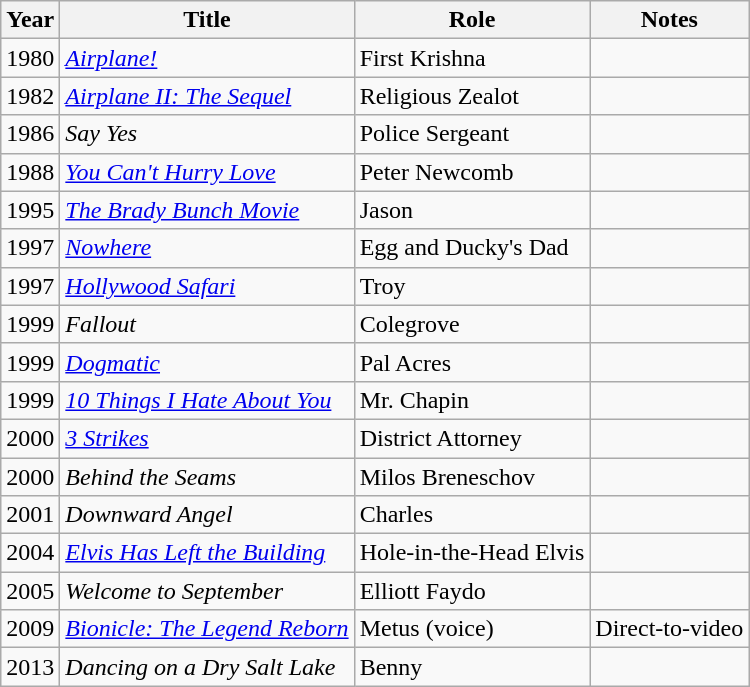<table class="wikitable sortable">
<tr>
<th>Year</th>
<th>Title</th>
<th>Role</th>
<th>Notes</th>
</tr>
<tr>
<td>1980</td>
<td><em><a href='#'>Airplane!</a></em></td>
<td>First Krishna</td>
<td></td>
</tr>
<tr>
<td>1982</td>
<td><em><a href='#'>Airplane II: The Sequel</a></em></td>
<td>Religious Zealot</td>
<td></td>
</tr>
<tr>
<td>1986</td>
<td><em>Say Yes</em></td>
<td>Police Sergeant</td>
<td></td>
</tr>
<tr>
<td>1988</td>
<td><em><a href='#'>You Can't Hurry Love</a></em></td>
<td>Peter Newcomb</td>
<td></td>
</tr>
<tr>
<td>1995</td>
<td><em><a href='#'>The Brady Bunch Movie</a></em></td>
<td>Jason</td>
<td></td>
</tr>
<tr>
<td>1997</td>
<td><em><a href='#'>Nowhere</a></em></td>
<td>Egg and Ducky's Dad</td>
<td></td>
</tr>
<tr>
<td>1997</td>
<td><em><a href='#'>Hollywood Safari</a></em></td>
<td>Troy</td>
<td></td>
</tr>
<tr>
<td>1999</td>
<td><em>Fallout</em></td>
<td>Colegrove</td>
<td></td>
</tr>
<tr>
<td>1999</td>
<td><em><a href='#'>Dogmatic</a></em></td>
<td>Pal Acres</td>
<td></td>
</tr>
<tr>
<td>1999</td>
<td><em><a href='#'>10 Things I Hate About You</a></em></td>
<td>Mr. Chapin</td>
<td></td>
</tr>
<tr>
<td>2000</td>
<td><em><a href='#'>3 Strikes</a></em></td>
<td>District Attorney</td>
<td></td>
</tr>
<tr>
<td>2000</td>
<td><em>Behind the Seams</em></td>
<td>Milos Breneschov</td>
<td></td>
</tr>
<tr>
<td>2001</td>
<td><em>Downward Angel</em></td>
<td>Charles</td>
<td></td>
</tr>
<tr>
<td>2004</td>
<td><em><a href='#'>Elvis Has Left the Building</a></em></td>
<td>Hole-in-the-Head Elvis</td>
<td></td>
</tr>
<tr>
<td>2005</td>
<td><em>Welcome to September</em></td>
<td>Elliott Faydo</td>
<td></td>
</tr>
<tr>
<td>2009</td>
<td><em><a href='#'>Bionicle: The Legend Reborn</a></em></td>
<td>Metus (voice)</td>
<td>Direct-to-video</td>
</tr>
<tr>
<td>2013</td>
<td><em>Dancing on a Dry Salt Lake</em></td>
<td>Benny</td>
<td></td>
</tr>
</table>
